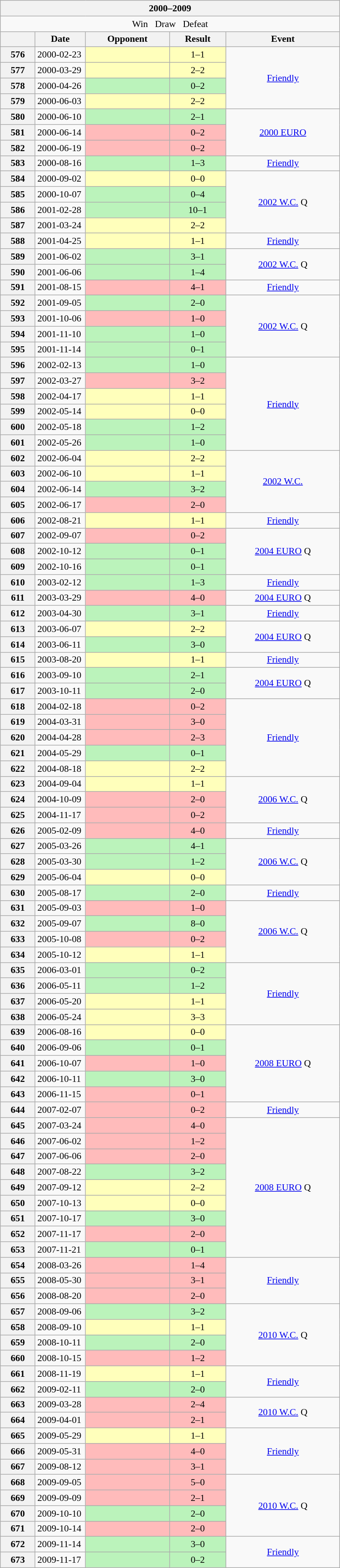<table class="wikitable collapsible" style="font-size: 90%; min-width: 520px">
<tr>
<th colspan="5" width="400">2000–2009</th>
</tr>
<tr>
<td align="center" colspan="5"> Win   Draw   Defeat</td>
</tr>
<tr>
<th></th>
<th width=70>Date</th>
<th>Opponent</th>
<th>Result</th>
<th>Event</th>
</tr>
<tr>
<th>576</th>
<td>2000-02-23</td>
<td bgcolor="#ffffbb"></td>
<td bgcolor="#ffffbb" align="center">1–1</td>
<td align="center" rowspan="4"><a href='#'>Friendly</a></td>
</tr>
<tr>
<th>577</th>
<td>2000-03-29</td>
<td bgcolor="#ffffbb"></td>
<td bgcolor="#ffffbb" align="center">2–2</td>
</tr>
<tr>
<th>578</th>
<td>2000-04-26</td>
<td bgcolor="#bbf3bb"></td>
<td bgcolor="#bbf3bb" align="center">0–2</td>
</tr>
<tr>
<th>579</th>
<td>2000-06-03</td>
<td bgcolor="#ffffbb"></td>
<td bgcolor="#ffffbb" align="center">2–2</td>
</tr>
<tr>
<th>580</th>
<td>2000-06-10</td>
<td bgcolor="#bbf3bb"></td>
<td bgcolor="#bbf3bb" align="center">2–1</td>
<td align="center" rowspan="3"> <a href='#'>2000 EURO</a></td>
</tr>
<tr>
<th>581</th>
<td>2000-06-14</td>
<td bgcolor="#ffbbbb"></td>
<td bgcolor="#ffbbbb" align="center">0–2</td>
</tr>
<tr>
<th>582</th>
<td>2000-06-19</td>
<td bgcolor="#ffbbbb"></td>
<td bgcolor="#ffbbbb" align="center">0–2</td>
</tr>
<tr>
<th>583</th>
<td>2000-08-16</td>
<td bgcolor="#bbf3bb"></td>
<td bgcolor="#bbf3bb" align="center">1–3</td>
<td align="center"><a href='#'>Friendly</a></td>
</tr>
<tr>
<th>584</th>
<td>2000-09-02</td>
<td bgcolor="#ffffbb"></td>
<td bgcolor="#ffffbb" align="center">0–0</td>
<td align="center" rowspan="4"> <a href='#'>2002 W.C.</a> Q</td>
</tr>
<tr>
<th>585</th>
<td>2000-10-07</td>
<td bgcolor="#bbf3bb"></td>
<td bgcolor="#bbf3bb" align="center">0–4</td>
</tr>
<tr>
<th>586</th>
<td>2001-02-28</td>
<td bgcolor="#bbf3bb"></td>
<td bgcolor="#bbf3bb" align="center">10–1</td>
</tr>
<tr>
<th>587</th>
<td>2001-03-24</td>
<td bgcolor="#ffffbb"></td>
<td bgcolor="#ffffbb" align="center">2–2</td>
</tr>
<tr>
<th>588</th>
<td>2001-04-25</td>
<td bgcolor="#ffffbb"></td>
<td bgcolor="#ffffbb" align="center">1–1</td>
<td align="center"><a href='#'>Friendly</a></td>
</tr>
<tr>
<th>589</th>
<td>2001-06-02</td>
<td bgcolor="#bbf3bb"></td>
<td bgcolor="#bbf3bb" align="center">3–1</td>
<td align="center" rowspan="2"> <a href='#'>2002 W.C.</a> Q</td>
</tr>
<tr>
<th>590</th>
<td>2001-06-06</td>
<td bgcolor="#bbf3bb"></td>
<td bgcolor="#bbf3bb" align="center">1–4</td>
</tr>
<tr>
<th>591</th>
<td>2001-08-15</td>
<td bgcolor="#ffbbbb"></td>
<td bgcolor="#ffbbbb" align="center">4–1</td>
<td align="center"><a href='#'>Friendly</a></td>
</tr>
<tr>
<th>592</th>
<td>2001-09-05</td>
<td bgcolor="#bbf3bb"></td>
<td bgcolor="#bbf3bb" align="center">2–0</td>
<td align="center" rowspan="4"> <a href='#'>2002 W.C.</a> Q</td>
</tr>
<tr>
<th>593</th>
<td>2001-10-06</td>
<td bgcolor="#ffbbbb"></td>
<td bgcolor="#ffbbbb" align="center">1–0</td>
</tr>
<tr>
<th>594</th>
<td>2001-11-10</td>
<td bgcolor="#bbf3bb"></td>
<td bgcolor="#bbf3bb" align="center">1–0</td>
</tr>
<tr>
<th>595</th>
<td>2001-11-14</td>
<td bgcolor="#bbf3bb"></td>
<td bgcolor="#bbf3bb" align="center">0–1</td>
</tr>
<tr>
<th>596</th>
<td>2002-02-13</td>
<td bgcolor="#bbf3bb"></td>
<td bgcolor="#bbf3bb" align="center">1–0</td>
<td align="center" rowspan="6"><a href='#'>Friendly</a></td>
</tr>
<tr>
<th>597</th>
<td>2002-03-27</td>
<td bgcolor="#ffbbbb"></td>
<td bgcolor="#ffbbbb" align="center">3–2</td>
</tr>
<tr>
<th>598</th>
<td>2002-04-17</td>
<td bgcolor="#ffffbb"></td>
<td bgcolor="#ffffbb" align="center">1–1</td>
</tr>
<tr>
<th>599</th>
<td>2002-05-14</td>
<td bgcolor="#ffffbb"></td>
<td bgcolor="#ffffbb" align="center">0–0</td>
</tr>
<tr>
<th>600</th>
<td>2002-05-18</td>
<td bgcolor="#bbf3bb"></td>
<td bgcolor="#bbf3bb" align="center">1–2</td>
</tr>
<tr>
<th>601</th>
<td>2002-05-26</td>
<td bgcolor="#bbf3bb"></td>
<td bgcolor="#bbf3bb" align="center">1–0</td>
</tr>
<tr>
<th>602</th>
<td>2002-06-04</td>
<td bgcolor="#ffffbb"></td>
<td bgcolor="#ffffbb" align="center">2–2</td>
<td align="center" rowspan="4"> <a href='#'>2002 W.C.</a></td>
</tr>
<tr>
<th>603</th>
<td>2002-06-10</td>
<td bgcolor="#ffffbb"></td>
<td bgcolor="#ffffbb" align="center">1–1</td>
</tr>
<tr>
<th>604</th>
<td>2002-06-14</td>
<td bgcolor="#bbf3bb"></td>
<td bgcolor="#bbf3bb" align="center">3–2</td>
</tr>
<tr>
<th>605</th>
<td>2002-06-17</td>
<td bgcolor="#ffbbbb"></td>
<td bgcolor="#ffbbbb" align="center">2–0</td>
</tr>
<tr>
<th>606</th>
<td>2002-08-21</td>
<td bgcolor="#ffffbb"></td>
<td bgcolor="#ffffbb" align="center">1–1</td>
<td align="center"><a href='#'>Friendly</a></td>
</tr>
<tr>
<th>607</th>
<td>2002-09-07</td>
<td bgcolor="#ffbbbb"></td>
<td bgcolor="#ffbbbb" align="center">0–2</td>
<td align="center" rowspan="3"> <a href='#'>2004 EURO</a> Q</td>
</tr>
<tr>
<th>608</th>
<td>2002-10-12</td>
<td bgcolor="#bbf3bb"></td>
<td bgcolor="#bbf3bb" align="center">0–1</td>
</tr>
<tr>
<th>609</th>
<td>2002-10-16</td>
<td bgcolor="#bbf3bb"></td>
<td bgcolor="#bbf3bb" align="center">0–1</td>
</tr>
<tr>
<th>610</th>
<td>2003-02-12</td>
<td bgcolor="#bbf3bb"></td>
<td bgcolor="#bbf3bb" align="center">1–3</td>
<td align="center"><a href='#'>Friendly</a></td>
</tr>
<tr>
<th>611</th>
<td>2003-03-29</td>
<td bgcolor="#ffbbbb"></td>
<td bgcolor="#ffbbbb" align="center">4–0</td>
<td align="center"> <a href='#'>2004 EURO</a> Q</td>
</tr>
<tr>
<th>612</th>
<td>2003-04-30</td>
<td bgcolor="#bbf3bb"></td>
<td bgcolor="#bbf3bb" align="center">3–1</td>
<td align="center"><a href='#'>Friendly</a></td>
</tr>
<tr>
<th>613</th>
<td>2003-06-07</td>
<td bgcolor="#ffffbb"></td>
<td bgcolor="#ffffbb" align="center">2–2</td>
<td align="center" rowspan="2"> <a href='#'>2004 EURO</a> Q</td>
</tr>
<tr>
<th>614</th>
<td>2003-06-11</td>
<td bgcolor="#bbf3bb"></td>
<td bgcolor="#bbf3bb" align="center">3–0</td>
</tr>
<tr>
<th>615</th>
<td>2003-08-20</td>
<td bgcolor="#ffffbb"></td>
<td bgcolor="#ffffbb" align="center">1–1</td>
<td align="center"><a href='#'>Friendly</a></td>
</tr>
<tr>
<th>616</th>
<td>2003-09-10</td>
<td bgcolor="#bbf3bb"></td>
<td bgcolor="#bbf3bb" align="center">2–1</td>
<td align="center" rowspan="2"> <a href='#'>2004 EURO</a> Q</td>
</tr>
<tr>
<th>617</th>
<td>2003-10-11</td>
<td bgcolor="#bbf3bb"></td>
<td bgcolor="#bbf3bb" align="center">2–0</td>
</tr>
<tr>
<th>618</th>
<td>2004-02-18</td>
<td bgcolor="#ffbbbb"></td>
<td bgcolor="#ffbbbb" align="center">0–2</td>
<td align="center" rowspan="5"><a href='#'>Friendly</a></td>
</tr>
<tr>
<th>619</th>
<td>2004-03-31</td>
<td bgcolor="#ffbbbb"></td>
<td bgcolor="#ffbbbb" align="center">3–0</td>
</tr>
<tr>
<th>620</th>
<td>2004-04-28</td>
<td bgcolor="#ffbbbb"></td>
<td bgcolor="#ffbbbb" align="center">2–3</td>
</tr>
<tr>
<th>621</th>
<td>2004-05-29</td>
<td bgcolor="#bbf3bb"></td>
<td bgcolor="#bbf3bb" align="center">0–1</td>
</tr>
<tr>
<th>622</th>
<td>2004-08-18</td>
<td bgcolor="#ffffbb"></td>
<td bgcolor="#ffffbb" align="center">2–2</td>
</tr>
<tr>
<th>623</th>
<td>2004-09-04</td>
<td bgcolor="#ffffbb"></td>
<td bgcolor="#ffffbb" align="center">1–1</td>
<td align="center" rowspan="3"> <a href='#'>2006 W.C.</a> Q</td>
</tr>
<tr>
<th>624</th>
<td>2004-10-09</td>
<td bgcolor="#ffbbbb"></td>
<td bgcolor="#ffbbbb" align="center">2–0</td>
</tr>
<tr>
<th>625</th>
<td>2004-11-17</td>
<td bgcolor="#ffbbbb"></td>
<td bgcolor="#ffbbbb" align="center">0–2</td>
</tr>
<tr>
<th>626</th>
<td>2005-02-09</td>
<td bgcolor="#ffbbbb"></td>
<td bgcolor="#ffbbbb" align="center">4–0</td>
<td align="center"><a href='#'>Friendly</a></td>
</tr>
<tr>
<th>627</th>
<td>2005-03-26</td>
<td bgcolor="#bbf3bb"></td>
<td bgcolor="#bbf3bb" align="center">4–1</td>
<td align="center" rowspan="3"> <a href='#'>2006 W.C.</a> Q</td>
</tr>
<tr>
<th>628</th>
<td>2005-03-30</td>
<td bgcolor="#bbf3bb"></td>
<td bgcolor="#bbf3bb" align="center">1–2</td>
</tr>
<tr>
<th>629</th>
<td>2005-06-04</td>
<td bgcolor="#ffffbb"></td>
<td bgcolor="#ffffbb" align="center">0–0</td>
</tr>
<tr>
<th>630</th>
<td>2005-08-17</td>
<td bgcolor="#bbf3bb"></td>
<td bgcolor="#bbf3bb" align="center">2–0</td>
<td align="center"><a href='#'>Friendly</a></td>
</tr>
<tr>
<th>631</th>
<td>2005-09-03</td>
<td bgcolor="#ffbbbb"></td>
<td bgcolor="#ffbbbb" align="center">1–0</td>
<td align="center" rowspan="4"> <a href='#'>2006 W.C.</a> Q</td>
</tr>
<tr>
<th>632</th>
<td>2005-09-07</td>
<td bgcolor="#bbf3bb"></td>
<td bgcolor="#bbf3bb" align="center">8–0</td>
</tr>
<tr>
<th>633</th>
<td>2005-10-08</td>
<td bgcolor="#ffbbbb"></td>
<td bgcolor="#ffbbbb" align="center">0–2</td>
</tr>
<tr>
<th>634</th>
<td>2005-10-12</td>
<td bgcolor="#ffffbb"></td>
<td bgcolor="#ffffbb" align="center">1–1</td>
</tr>
<tr>
<th>635</th>
<td>2006-03-01</td>
<td bgcolor="#bbf3bb"></td>
<td bgcolor="#bbf3bb" align="center">0–2</td>
<td align="center" rowspan="4"><a href='#'>Friendly</a></td>
</tr>
<tr>
<th>636</th>
<td>2006-05-11</td>
<td bgcolor="#bbf3bb"></td>
<td bgcolor="#bbf3bb" align="center">1–2</td>
</tr>
<tr>
<th>637</th>
<td>2006-05-20</td>
<td bgcolor="#ffffbb"></td>
<td bgcolor="#ffffbb" align="center">1–1</td>
</tr>
<tr>
<th>638</th>
<td>2006-05-24</td>
<td bgcolor="#ffffbb"></td>
<td bgcolor="#ffffbb" align="center">3–3</td>
</tr>
<tr>
<th>639</th>
<td>2006-08-16</td>
<td bgcolor="#ffffbb"></td>
<td bgcolor="#ffffbb" align="center">0–0</td>
<td align="center" rowspan="5"> <a href='#'>2008 EURO</a> Q</td>
</tr>
<tr>
<th>640</th>
<td>2006-09-06</td>
<td bgcolor="#bbf3bb"></td>
<td bgcolor="#bbf3bb" align="center">0–1</td>
</tr>
<tr>
<th>641</th>
<td>2006-10-07</td>
<td bgcolor="#ffbbbb"></td>
<td bgcolor="#ffbbbb" align="center">1–0</td>
</tr>
<tr>
<th>642</th>
<td>2006-10-11</td>
<td bgcolor="#bbf3bb"></td>
<td bgcolor="#bbf3bb" align="center">3–0</td>
</tr>
<tr>
<th>643</th>
<td>2006-11-15</td>
<td bgcolor="#ffbbbb"></td>
<td bgcolor="#ffbbbb" align="center">0–1</td>
</tr>
<tr>
<th>644</th>
<td>2007-02-07</td>
<td bgcolor="#ffbbbb"></td>
<td bgcolor="#ffbbbb" align="center">0–2</td>
<td align="center"><a href='#'>Friendly</a></td>
</tr>
<tr>
<th>645</th>
<td>2007-03-24</td>
<td bgcolor="#ffbbbb"></td>
<td bgcolor="#ffbbbb" align="center">4–0</td>
<td align="center" rowspan="9"> <a href='#'>2008 EURO</a> Q</td>
</tr>
<tr>
<th>646</th>
<td>2007-06-02</td>
<td bgcolor="#ffbbbb"></td>
<td bgcolor="#ffbbbb" align="center">1–2</td>
</tr>
<tr>
<th>647</th>
<td>2007-06-06</td>
<td bgcolor="#ffbbbb"></td>
<td bgcolor="#ffbbbb" align="center">2–0</td>
</tr>
<tr>
<th>648</th>
<td>2007-08-22</td>
<td bgcolor="#bbf3bb"></td>
<td bgcolor="#bbf3bb" align="center">3–2</td>
</tr>
<tr>
<th>649</th>
<td>2007-09-12</td>
<td bgcolor="#ffffbb"></td>
<td bgcolor="#ffffbb" align="center">2–2</td>
</tr>
<tr>
<th>650</th>
<td>2007-10-13</td>
<td bgcolor="#ffffbb"></td>
<td bgcolor="#ffffbb" align="center">0–0</td>
</tr>
<tr>
<th>651</th>
<td>2007-10-17</td>
<td bgcolor="#bbf3bb"></td>
<td bgcolor="#bbf3bb" align="center">3–0</td>
</tr>
<tr>
<th>652</th>
<td>2007-11-17</td>
<td bgcolor="#ffbbbb"></td>
<td bgcolor="#ffbbbb" align="center">2–0</td>
</tr>
<tr>
<th>653</th>
<td>2007-11-21</td>
<td bgcolor="#bbf3bb"></td>
<td bgcolor="#bbf3bb" align="center">0–1</td>
</tr>
<tr>
<th>654</th>
<td>2008-03-26</td>
<td bgcolor="#ffbbbb"></td>
<td bgcolor="#ffbbbb" align="center">1–4</td>
<td align="center" rowspan="3"><a href='#'>Friendly</a></td>
</tr>
<tr>
<th>655</th>
<td>2008-05-30</td>
<td bgcolor="#ffbbbb"></td>
<td bgcolor="#ffbbbb" align="center">3–1</td>
</tr>
<tr>
<th>656</th>
<td>2008-08-20</td>
<td bgcolor="#ffbbbb"></td>
<td bgcolor="#ffbbbb" align="center">2–0</td>
</tr>
<tr>
<th>657</th>
<td>2008-09-06</td>
<td bgcolor="#bbf3bb"></td>
<td bgcolor="#bbf3bb" align="center">3–2</td>
<td align="center" rowspan="4"> <a href='#'>2010 W.C.</a> Q</td>
</tr>
<tr>
<th>658</th>
<td>2008-09-10</td>
<td bgcolor="#ffffbb"></td>
<td bgcolor="#ffffbb" align="center">1–1</td>
</tr>
<tr>
<th>659</th>
<td>2008-10-11</td>
<td bgcolor="#bbf3bb"></td>
<td bgcolor="#bbf3bb" align="center">2–0</td>
</tr>
<tr>
<th>660</th>
<td>2008-10-15</td>
<td bgcolor="#ffbbbb"></td>
<td bgcolor="#ffbbbb" align="center">1–2</td>
</tr>
<tr>
<th>661</th>
<td>2008-11-19</td>
<td bgcolor="#ffffbb"></td>
<td bgcolor="#ffffbb" align="center">1–1</td>
<td align="center" rowspan="2"><a href='#'>Friendly</a></td>
</tr>
<tr>
<th>662</th>
<td>2009-02-11</td>
<td bgcolor="#bbf3bb"></td>
<td bgcolor="#bbf3bb" align="center">2–0</td>
</tr>
<tr>
<th>663</th>
<td>2009-03-28</td>
<td bgcolor="#ffbbbb"></td>
<td bgcolor="#ffbbbb" align="center">2–4</td>
<td align="center" rowspan="2"> <a href='#'>2010 W.C.</a> Q</td>
</tr>
<tr>
<th>664</th>
<td>2009-04-01</td>
<td bgcolor="#ffbbbb"></td>
<td bgcolor="#ffbbbb" align="center">2–1</td>
</tr>
<tr>
<th>665</th>
<td>2009-05-29</td>
<td bgcolor="#ffffbb"></td>
<td bgcolor="#ffffbb" align="center">1–1</td>
<td align="center" rowspan="3"><a href='#'>Friendly</a></td>
</tr>
<tr>
<th>666</th>
<td>2009-05-31</td>
<td bgcolor="#ffbbbb"></td>
<td bgcolor="#ffbbbb" align="center">4–0</td>
</tr>
<tr>
<th>667</th>
<td>2009-08-12</td>
<td bgcolor="#ffbbbb"></td>
<td bgcolor="#ffbbbb" align="center">3–1</td>
</tr>
<tr>
<th>668</th>
<td>2009-09-05</td>
<td bgcolor="#ffbbbb"></td>
<td bgcolor="#ffbbbb" align="center">5–0</td>
<td align="center" rowspan="4"> <a href='#'>2010 W.C.</a> Q</td>
</tr>
<tr>
<th>669</th>
<td>2009-09-09</td>
<td bgcolor="#ffbbbb"></td>
<td bgcolor="#ffbbbb" align="center">2–1</td>
</tr>
<tr>
<th>670</th>
<td>2009-10-10</td>
<td bgcolor="#bbf3bb"></td>
<td bgcolor="#bbf3bb" align="center">2–0</td>
</tr>
<tr>
<th>671</th>
<td>2009-10-14</td>
<td bgcolor="#ffbbbb"></td>
<td bgcolor="#ffbbbb" align="center">2–0</td>
</tr>
<tr>
<th>672</th>
<td>2009-11-14</td>
<td bgcolor="#bbf3bb"></td>
<td bgcolor="#bbf3bb" align="center">3–0</td>
<td align="center" rowspan="2"><a href='#'>Friendly</a></td>
</tr>
<tr>
<th>673</th>
<td>2009-11-17</td>
<td bgcolor="#bbf3bb"></td>
<td bgcolor="#bbf3bb" align="center">0–2</td>
</tr>
</table>
